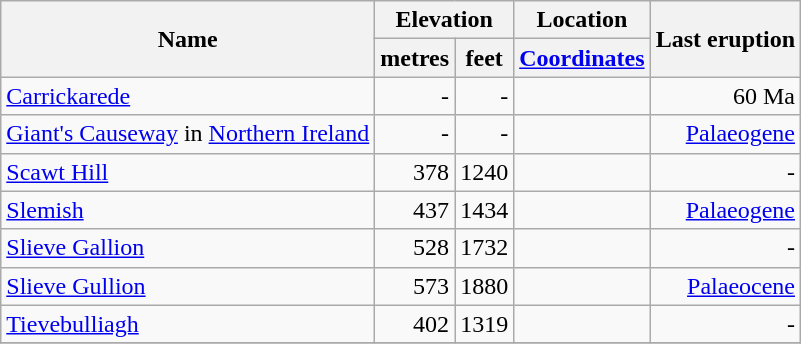<table class="wikitable">
<tr>
<th rowspan="2">Name</th>
<th colspan ="2">Elevation</th>
<th>Location</th>
<th rowspan="2">Last eruption</th>
</tr>
<tr>
<th>metres</th>
<th>feet</th>
<th><a href='#'>Coordinates</a></th>
</tr>
<tr align="right">
<td align="left"><a href='#'>Carrickarede</a></td>
<td>-</td>
<td>-</td>
<td></td>
<td>60 Ma</td>
</tr>
<tr align="right">
<td align="left"><a href='#'>Giant's Causeway</a> in <a href='#'>Northern Ireland</a></td>
<td>-</td>
<td>-</td>
<td></td>
<td><a href='#'>Palaeogene</a></td>
</tr>
<tr align="right">
<td align="left"><a href='#'>Scawt Hill</a></td>
<td>378</td>
<td>1240</td>
<td></td>
<td>-</td>
</tr>
<tr align="right">
<td align="left"><a href='#'>Slemish</a></td>
<td>437</td>
<td>1434</td>
<td></td>
<td><a href='#'>Palaeogene</a></td>
</tr>
<tr align="right">
<td align="left"><a href='#'>Slieve Gallion</a></td>
<td>528</td>
<td>1732</td>
<td></td>
<td>-</td>
</tr>
<tr align="right">
<td align="left"><a href='#'>Slieve Gullion</a></td>
<td>573</td>
<td>1880</td>
<td></td>
<td><a href='#'>Palaeocene</a></td>
</tr>
<tr align="right">
<td align="left"><a href='#'>Tievebulliagh</a></td>
<td>402</td>
<td>1319</td>
<td></td>
<td>-</td>
</tr>
<tr align="right">
</tr>
</table>
